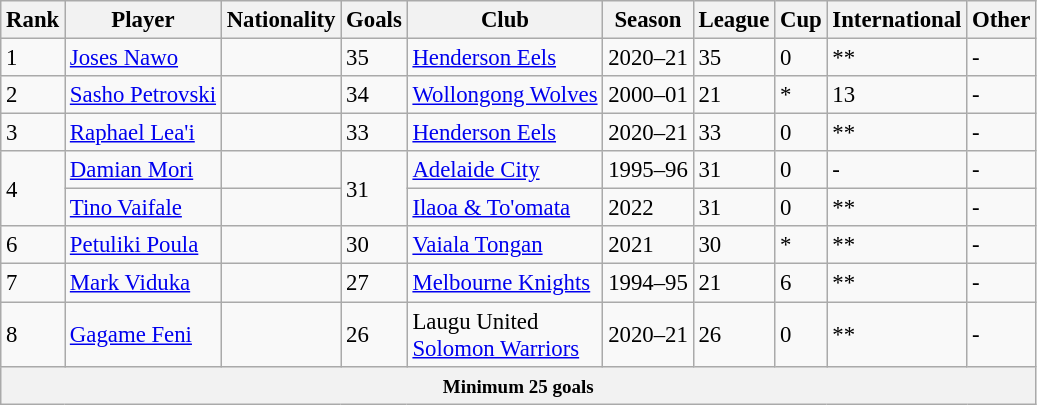<table class="wikitable sortable" style="text-align:left; font-size:95%">
<tr>
<th>Rank</th>
<th>Player</th>
<th>Nationality</th>
<th>Goals</th>
<th>Club</th>
<th>Season</th>
<th>League</th>
<th>Cup</th>
<th>International</th>
<th>Other</th>
</tr>
<tr>
<td>1</td>
<td><a href='#'>Joses Nawo</a></td>
<td></td>
<td>35</td>
<td> <a href='#'>Henderson Eels</a></td>
<td>2020–21</td>
<td>35</td>
<td>0</td>
<td>**</td>
<td>-</td>
</tr>
<tr>
<td>2</td>
<td><a href='#'>Sasho Petrovski</a></td>
<td></td>
<td>34</td>
<td> <a href='#'>Wollongong Wolves</a></td>
<td>2000–01</td>
<td>21</td>
<td>*</td>
<td>13</td>
<td>-</td>
</tr>
<tr>
<td>3</td>
<td><a href='#'>Raphael Lea'i</a></td>
<td></td>
<td>33</td>
<td> <a href='#'>Henderson Eels</a></td>
<td>2020–21</td>
<td>33</td>
<td>0</td>
<td>**</td>
<td>-</td>
</tr>
<tr>
<td rowspan="2">4</td>
<td><a href='#'>Damian Mori</a></td>
<td></td>
<td rowspan="2">31</td>
<td> <a href='#'>Adelaide City</a></td>
<td>1995–96</td>
<td>31</td>
<td>0</td>
<td>-</td>
<td>-</td>
</tr>
<tr>
<td><a href='#'>Tino Vaifale</a></td>
<td></td>
<td> <a href='#'>Ilaoa & To'omata</a></td>
<td>2022</td>
<td>31</td>
<td>0</td>
<td>**</td>
<td>-</td>
</tr>
<tr>
<td>6</td>
<td><a href='#'>Petuliki Poula</a></td>
<td></td>
<td>30</td>
<td> <a href='#'>Vaiala Tongan</a></td>
<td>2021</td>
<td>30</td>
<td>*</td>
<td>**</td>
<td>-</td>
</tr>
<tr>
<td>7</td>
<td><a href='#'>Mark Viduka</a></td>
<td></td>
<td>27</td>
<td> <a href='#'>Melbourne Knights</a></td>
<td>1994–95</td>
<td>21</td>
<td>6</td>
<td>**</td>
<td>-</td>
</tr>
<tr>
<td>8</td>
<td><a href='#'>Gagame Feni</a></td>
<td></td>
<td>26</td>
<td> Laugu United<br> <a href='#'>Solomon Warriors</a></td>
<td>2020–21</td>
<td>26</td>
<td>0</td>
<td>**</td>
<td>-</td>
</tr>
<tr>
<th colspan="10"><small>Minimum 25 goals</small></th>
</tr>
</table>
